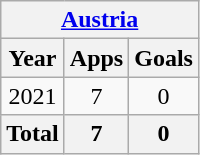<table class="wikitable" style="text-align:center">
<tr>
<th colspan=3><a href='#'>Austria</a></th>
</tr>
<tr>
<th>Year</th>
<th>Apps</th>
<th>Goals</th>
</tr>
<tr>
<td>2021</td>
<td>7</td>
<td>0</td>
</tr>
<tr>
<th>Total</th>
<th>7</th>
<th>0</th>
</tr>
</table>
